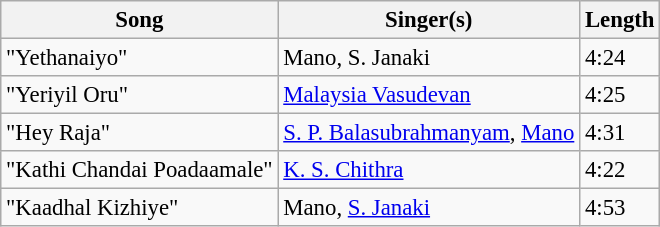<table class="wikitable" style="font-size:95%;">
<tr>
<th>Song</th>
<th>Singer(s)</th>
<th>Length</th>
</tr>
<tr>
<td>"Yethanaiyo"</td>
<td>Mano, S. Janaki</td>
<td>4:24</td>
</tr>
<tr>
<td>"Yeriyil Oru"</td>
<td><a href='#'>Malaysia Vasudevan</a></td>
<td>4:25</td>
</tr>
<tr>
<td>"Hey Raja"</td>
<td><a href='#'>S. P. Balasubrahmanyam</a>, <a href='#'>Mano</a></td>
<td>4:31</td>
</tr>
<tr>
<td>"Kathi Chandai Poadaamale"</td>
<td><a href='#'>K. S. Chithra</a></td>
<td>4:22</td>
</tr>
<tr>
<td>"Kaadhal Kizhiye"</td>
<td>Mano, <a href='#'>S. Janaki</a></td>
<td>4:53</td>
</tr>
</table>
